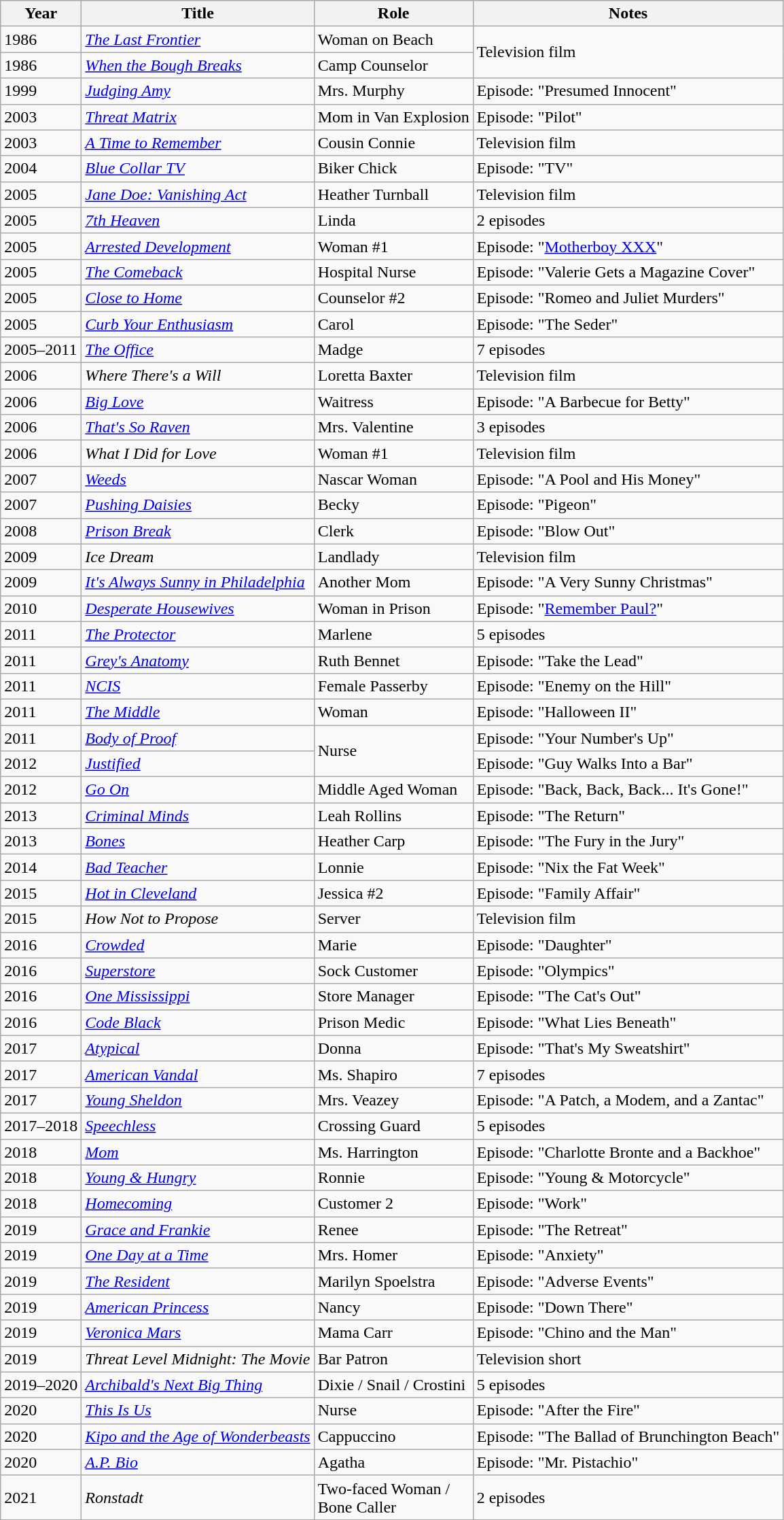<table class="wikitable sortable">
<tr>
<th>Year</th>
<th>Title</th>
<th>Role</th>
<th>Notes</th>
</tr>
<tr>
<td>1986</td>
<td><a href='#'><em>The Last Frontier</em></a></td>
<td>Woman on Beach</td>
<td rowspan="2">Television film</td>
</tr>
<tr>
<td>1986</td>
<td><a href='#'><em>When the Bough Breaks</em></a></td>
<td>Camp Counselor</td>
</tr>
<tr>
<td>1999</td>
<td><em><a href='#'>Judging Amy</a></em></td>
<td>Mrs. Murphy</td>
<td>Episode: "Presumed Innocent"</td>
</tr>
<tr>
<td>2003</td>
<td><em><a href='#'>Threat Matrix</a></em></td>
<td>Mom in Van Explosion</td>
<td>Episode: "Pilot"</td>
</tr>
<tr>
<td>2003</td>
<td><a href='#'><em>A Time to Remember</em></a></td>
<td>Cousin Connie</td>
<td>Television film</td>
</tr>
<tr>
<td>2004</td>
<td><em><a href='#'>Blue Collar TV</a></em></td>
<td>Biker Chick</td>
<td>Episode: "TV"</td>
</tr>
<tr>
<td>2005</td>
<td><em><a href='#'>Jane Doe: Vanishing Act</a></em></td>
<td>Heather Turnball</td>
<td>Television film</td>
</tr>
<tr>
<td>2005</td>
<td><a href='#'><em>7th Heaven</em></a></td>
<td>Linda</td>
<td>2 episodes</td>
</tr>
<tr>
<td>2005</td>
<td><em><a href='#'>Arrested Development</a></em></td>
<td>Woman #1</td>
<td>Episode: "<a href='#'>Motherboy XXX</a>"</td>
</tr>
<tr>
<td>2005</td>
<td><a href='#'><em>The Comeback</em></a></td>
<td>Hospital Nurse</td>
<td>Episode: "Valerie Gets a Magazine Cover"</td>
</tr>
<tr>
<td>2005</td>
<td><a href='#'><em>Close to Home</em></a></td>
<td>Counselor #2</td>
<td>Episode: "Romeo and Juliet Murders"</td>
</tr>
<tr>
<td>2005</td>
<td><em><a href='#'>Curb Your Enthusiasm</a></em></td>
<td>Carol</td>
<td>Episode: "The Seder"</td>
</tr>
<tr>
<td>2005–2011</td>
<td><a href='#'><em>The Office</em></a></td>
<td>Madge</td>
<td>7 episodes</td>
</tr>
<tr>
<td>2006</td>
<td><em>Where There's a Will</em></td>
<td>Loretta Baxter</td>
<td>Television film</td>
</tr>
<tr>
<td>2006</td>
<td><em><a href='#'>Big Love</a></em></td>
<td>Waitress</td>
<td>Episode: "A Barbecue for Betty"</td>
</tr>
<tr>
<td>2006</td>
<td><em><a href='#'>That's So Raven</a></em></td>
<td>Mrs. Valentine</td>
<td>3 episodes</td>
</tr>
<tr>
<td>2006</td>
<td><em>What I Did for Love</em></td>
<td>Woman #1</td>
<td>Television film</td>
</tr>
<tr>
<td>2007</td>
<td><a href='#'><em>Weeds</em></a></td>
<td>Nascar Woman</td>
<td>Episode: "A Pool and His Money"</td>
</tr>
<tr>
<td>2007</td>
<td><em><a href='#'>Pushing Daisies</a></em></td>
<td>Becky</td>
<td>Episode: "Pigeon"</td>
</tr>
<tr>
<td>2008</td>
<td><em><a href='#'>Prison Break</a></em></td>
<td>Clerk</td>
<td>Episode: "Blow Out"</td>
</tr>
<tr>
<td>2009</td>
<td><em>Ice Dream</em></td>
<td>Landlady</td>
<td>Television film</td>
</tr>
<tr>
<td>2009</td>
<td><em><a href='#'>It's Always Sunny in Philadelphia</a></em></td>
<td>Another Mom</td>
<td>Episode: "A Very Sunny Christmas"</td>
</tr>
<tr>
<td>2010</td>
<td><em><a href='#'>Desperate Housewives</a></em></td>
<td>Woman in Prison</td>
<td>Episode: "<a href='#'>Remember Paul?</a>"</td>
</tr>
<tr>
<td>2011</td>
<td><a href='#'><em>The Protector</em></a></td>
<td>Marlene</td>
<td>5 episodes</td>
</tr>
<tr>
<td>2011</td>
<td><em><a href='#'>Grey's Anatomy</a></em></td>
<td>Ruth Bennet</td>
<td>Episode: "Take the Lead"</td>
</tr>
<tr>
<td>2011</td>
<td><a href='#'><em>NCIS</em></a></td>
<td>Female Passerby</td>
<td>Episode: "Enemy on the Hill"</td>
</tr>
<tr>
<td>2011</td>
<td><a href='#'><em>The Middle</em></a></td>
<td>Woman</td>
<td>Episode: "Halloween II"</td>
</tr>
<tr>
<td>2011</td>
<td><em><a href='#'>Body of Proof</a></em></td>
<td rowspan="2">Nurse</td>
<td>Episode: "Your Number's Up"</td>
</tr>
<tr>
<td>2012</td>
<td><a href='#'><em>Justified</em></a></td>
<td>Episode: "Guy Walks Into a Bar"</td>
</tr>
<tr>
<td>2012</td>
<td><a href='#'><em>Go On</em></a></td>
<td>Middle Aged Woman</td>
<td>Episode: "Back, Back, Back... It's Gone!"</td>
</tr>
<tr>
<td>2013</td>
<td><em><a href='#'>Criminal Minds</a></em></td>
<td>Leah Rollins</td>
<td>Episode: "The Return"</td>
</tr>
<tr>
<td>2013</td>
<td><a href='#'><em>Bones</em></a></td>
<td>Heather Carp</td>
<td>Episode: "The Fury in the Jury"</td>
</tr>
<tr>
<td>2014</td>
<td><a href='#'><em>Bad Teacher</em></a></td>
<td>Lonnie</td>
<td>Episode: "Nix the Fat Week"</td>
</tr>
<tr>
<td>2015</td>
<td><em><a href='#'>Hot in Cleveland</a></em></td>
<td>Jessica #2</td>
<td>Episode: "Family Affair"</td>
</tr>
<tr>
<td>2015</td>
<td><em>How Not to Propose</em></td>
<td>Server</td>
<td>Television film</td>
</tr>
<tr>
<td>2016</td>
<td><a href='#'><em>Crowded</em></a></td>
<td>Marie</td>
<td>Episode: "Daughter"</td>
</tr>
<tr>
<td>2016</td>
<td><a href='#'><em>Superstore</em></a></td>
<td>Sock Customer</td>
<td>Episode: "Olympics"</td>
</tr>
<tr>
<td>2016</td>
<td><a href='#'><em>One Mississippi</em></a></td>
<td>Store Manager</td>
<td>Episode: "The Cat's Out"</td>
</tr>
<tr>
<td>2016</td>
<td><a href='#'><em>Code Black</em></a></td>
<td>Prison Medic</td>
<td>Episode: "What Lies Beneath"</td>
</tr>
<tr>
<td>2017</td>
<td><em><a href='#'>Atypical</a></em></td>
<td>Donna</td>
<td>Episode: "That's My Sweatshirt"</td>
</tr>
<tr>
<td>2017</td>
<td><em><a href='#'>American Vandal</a></em></td>
<td>Ms. Shapiro</td>
<td>7 episodes</td>
</tr>
<tr>
<td>2017</td>
<td><em><a href='#'>Young Sheldon</a></em></td>
<td>Mrs. Veazey</td>
<td>Episode: "A Patch, a Modem, and a Zantac"</td>
</tr>
<tr>
<td>2017–2018</td>
<td><a href='#'><em>Speechless</em></a></td>
<td>Crossing Guard</td>
<td>5 episodes</td>
</tr>
<tr>
<td>2018</td>
<td><a href='#'><em>Mom</em></a></td>
<td>Ms. Harrington</td>
<td>Episode: "Charlotte Bronte and a Backhoe"</td>
</tr>
<tr>
<td>2018</td>
<td><em><a href='#'>Young & Hungry</a></em></td>
<td>Ronnie</td>
<td>Episode: "Young & Motorcycle"</td>
</tr>
<tr>
<td>2018</td>
<td><a href='#'><em>Homecoming</em></a></td>
<td>Customer 2</td>
<td>Episode: "Work"</td>
</tr>
<tr>
<td>2019</td>
<td><em><a href='#'>Grace and Frankie</a></em></td>
<td>Renee</td>
<td>Episode: "The Retreat"</td>
</tr>
<tr>
<td>2019</td>
<td><a href='#'><em>One Day at a Time</em></a></td>
<td>Mrs. Homer</td>
<td>Episode: "Anxiety"</td>
</tr>
<tr>
<td>2019</td>
<td><a href='#'><em>The Resident</em></a></td>
<td>Marilyn Spoelstra</td>
<td>Episode: "Adverse Events"</td>
</tr>
<tr>
<td>2019</td>
<td><a href='#'><em>American Princess</em></a></td>
<td>Nancy</td>
<td>Episode: "Down There"</td>
</tr>
<tr>
<td>2019</td>
<td><em><a href='#'>Veronica Mars</a></em></td>
<td>Mama Carr</td>
<td>Episode: "Chino and the Man"</td>
</tr>
<tr>
<td>2019</td>
<td><em>Threat Level Midnight: The Movie</em></td>
<td>Bar Patron</td>
<td>Television short</td>
</tr>
<tr>
<td>2019–2020</td>
<td><em><a href='#'>Archibald's Next Big Thing</a></em></td>
<td>Dixie / Snail / Crostini</td>
<td>5 episodes</td>
</tr>
<tr>
<td>2020</td>
<td><em><a href='#'>This Is Us</a></em></td>
<td>Nurse</td>
<td>Episode: "After the Fire"</td>
</tr>
<tr>
<td>2020</td>
<td><em><a href='#'>Kipo and the Age of Wonderbeasts</a></em></td>
<td>Cappuccino</td>
<td>Episode: "The Ballad of Brunchington Beach"</td>
</tr>
<tr>
<td>2020</td>
<td><em><a href='#'>A.P. Bio</a></em></td>
<td>Agatha</td>
<td>Episode: "Mr. Pistachio"</td>
</tr>
<tr>
<td>2021</td>
<td><em>Ronstadt</em></td>
<td>Two-faced Woman /<br>Bone Caller</td>
<td>2 episodes</td>
</tr>
</table>
